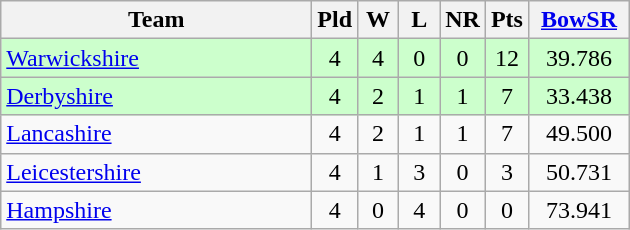<table class="wikitable" style="text-align: center;">
<tr>
<th width=200>Team</th>
<th width=20>Pld</th>
<th width=20>W</th>
<th width=20>L</th>
<th width=20>NR</th>
<th width=20>Pts</th>
<th width=60><a href='#'>BowSR</a></th>
</tr>
<tr bgcolor="#ccffcc">
<td align=left><a href='#'>Warwickshire</a></td>
<td>4</td>
<td>4</td>
<td>0</td>
<td>0</td>
<td>12</td>
<td>39.786</td>
</tr>
<tr bgcolor="#ccffcc">
<td align=left><a href='#'>Derbyshire</a></td>
<td>4</td>
<td>2</td>
<td>1</td>
<td>1</td>
<td>7</td>
<td>33.438</td>
</tr>
<tr>
<td align=left><a href='#'>Lancashire</a></td>
<td>4</td>
<td>2</td>
<td>1</td>
<td>1</td>
<td>7</td>
<td>49.500</td>
</tr>
<tr>
<td align=left><a href='#'>Leicestershire</a></td>
<td>4</td>
<td>1</td>
<td>3</td>
<td>0</td>
<td>3</td>
<td>50.731</td>
</tr>
<tr>
<td align=left><a href='#'>Hampshire</a></td>
<td>4</td>
<td>0</td>
<td>4</td>
<td>0</td>
<td>0</td>
<td>73.941</td>
</tr>
</table>
